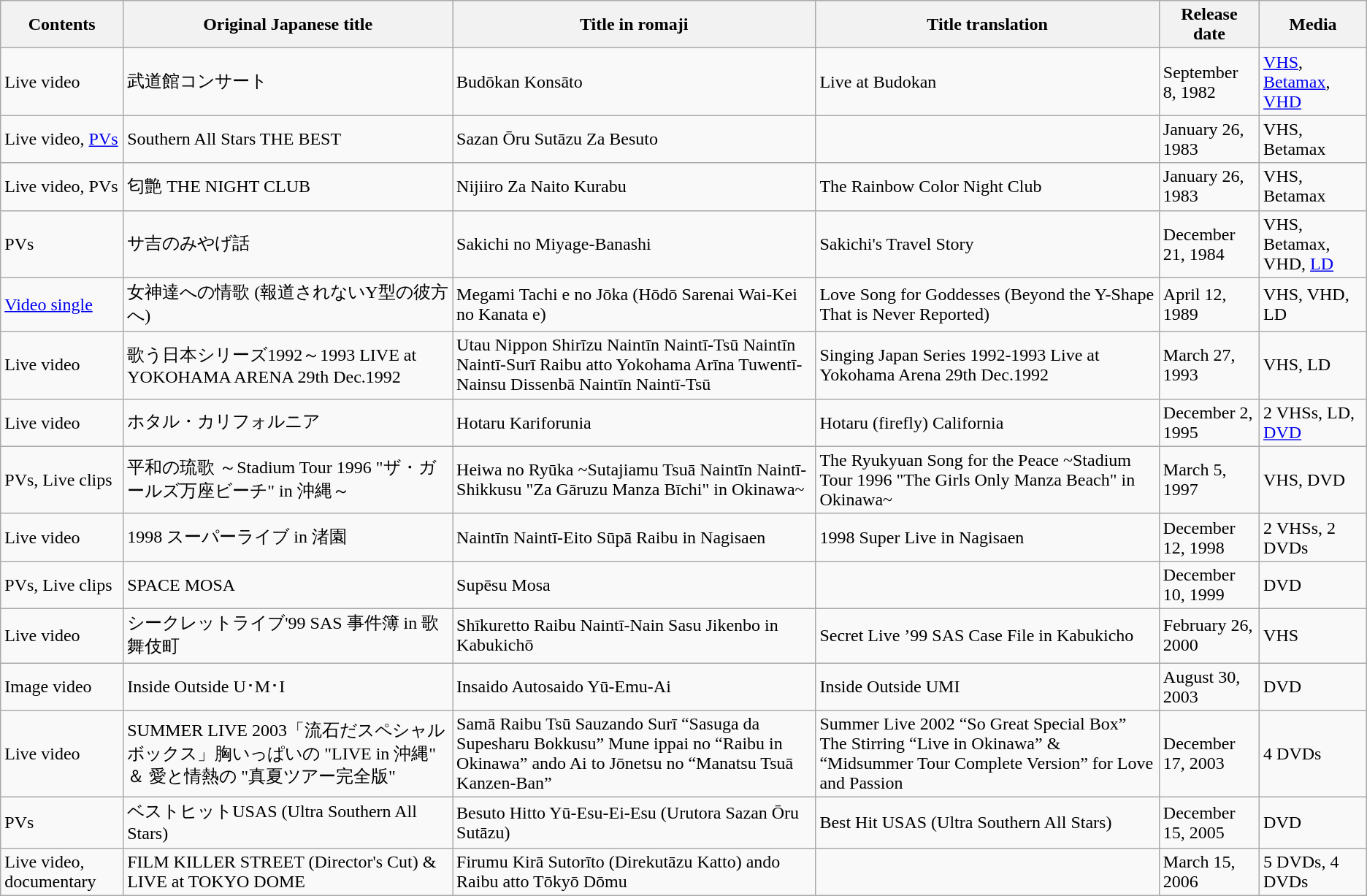<table class="wikitable">
<tr>
<th>Contents</th>
<th>Original Japanese title</th>
<th>Title in romaji</th>
<th>Title translation</th>
<th>Release date</th>
<th>Media</th>
</tr>
<tr>
<td>Live video</td>
<td>武道館コンサート</td>
<td>Budōkan Konsāto</td>
<td>Live at Budokan</td>
<td>September 8, 1982</td>
<td><a href='#'>VHS</a>, <a href='#'>Betamax</a>, <a href='#'>VHD</a></td>
</tr>
<tr>
<td>Live video, <a href='#'>PVs</a></td>
<td>Southern All Stars THE BEST</td>
<td>Sazan Ōru Sutāzu Za Besuto</td>
<td></td>
<td>January 26, 1983</td>
<td>VHS, Betamax</td>
</tr>
<tr>
<td>Live video, PVs</td>
<td>匂艶 THE NIGHT CLUB</td>
<td>Nijiiro Za Naito Kurabu</td>
<td>The Rainbow Color Night Club</td>
<td>January 26, 1983</td>
<td>VHS, Betamax</td>
</tr>
<tr>
<td>PVs</td>
<td>サ吉のみやげ話</td>
<td>Sakichi no Miyage-Banashi</td>
<td>Sakichi's Travel Story</td>
<td>December 21, 1984</td>
<td>VHS, Betamax, VHD, <a href='#'>LD</a></td>
</tr>
<tr>
<td><a href='#'>Video single</a></td>
<td>女神達への情歌 (報道されないY型の彼方へ)</td>
<td>Megami Tachi e no Jōka (Hōdō Sarenai Wai-Kei no Kanata e)</td>
<td>Love Song for Goddesses (Beyond the Y-Shape That is Never Reported)</td>
<td>April 12, 1989</td>
<td>VHS, VHD, LD</td>
</tr>
<tr>
<td>Live video</td>
<td>歌う日本シリーズ1992～1993 LIVE at YOKOHAMA ARENA 29th Dec.1992</td>
<td>Utau Nippon Shirīzu Naintīn Naintī-Tsū Naintīn Naintī-Surī Raibu atto Yokohama Arīna Tuwentī-Nainsu Dissenbā Naintīn Naintī-Tsū</td>
<td>Singing Japan Series 1992-1993 Live at Yokohama Arena 29th Dec.1992</td>
<td>March 27, 1993</td>
<td>VHS, LD</td>
</tr>
<tr>
<td>Live video</td>
<td>ホタル・カリフォルニア</td>
<td>Hotaru Kariforunia</td>
<td>Hotaru (firefly) California</td>
<td>December 2, 1995</td>
<td>2 VHSs, LD, <a href='#'>DVD</a></td>
</tr>
<tr>
<td>PVs, Live clips</td>
<td>平和の琉歌 ～Stadium Tour 1996 "ザ・ガールズ万座ビーチ" in 沖縄～</td>
<td>Heiwa no Ryūka ~Sutajiamu Tsuā Naintīn Naintī-Shikkusu "Za Gāruzu Manza Bīchi" in Okinawa~</td>
<td>The Ryukyuan Song for the Peace ~Stadium Tour 1996 "The Girls Only Manza Beach" in Okinawa~</td>
<td>March 5, 1997</td>
<td>VHS, DVD</td>
</tr>
<tr>
<td>Live video</td>
<td>1998 スーパーライブ in 渚園</td>
<td>Naintīn Naintī-Eito Sūpā Raibu in Nagisaen</td>
<td>1998 Super Live in Nagisaen</td>
<td>December 12, 1998</td>
<td>2 VHSs, 2 DVDs</td>
</tr>
<tr>
<td>PVs, Live clips</td>
<td>SPACE MOSA</td>
<td>Supēsu Mosa</td>
<td></td>
<td>December 10, 1999</td>
<td>DVD</td>
</tr>
<tr>
<td>Live video</td>
<td>シークレットライブ'99 SAS 事件簿 in 歌舞伎町</td>
<td>Shīkuretto Raibu Naintī-Nain Sasu Jikenbo in Kabukichō</td>
<td>Secret Live ’99 SAS Case File in Kabukicho</td>
<td>February 26, 2000</td>
<td>VHS</td>
</tr>
<tr>
<td>Image video</td>
<td>Inside Outside U･M･I</td>
<td>Insaido Autosaido Yū-Emu-Ai</td>
<td>Inside Outside UMI</td>
<td>August 30, 2003</td>
<td>DVD</td>
</tr>
<tr>
<td>Live video</td>
<td>SUMMER LIVE 2003「流石だスペシャルボックス」胸いっぱいの "LIVE in 沖縄" ＆ 愛と情熱の "真夏ツアー完全版"</td>
<td>Samā Raibu Tsū Sauzando Surī “Sasuga da Supesharu Bokkusu” Mune ippai no “Raibu in Okinawa” ando Ai to Jōnetsu no “Manatsu Tsuā Kanzen-Ban”</td>
<td>Summer Live 2002 “So Great Special Box” The Stirring “Live in Okinawa” & “Midsummer Tour Complete Version” for Love and Passion</td>
<td>December 17, 2003</td>
<td>4 DVDs</td>
</tr>
<tr>
<td>PVs</td>
<td>ベストヒットUSAS (Ultra Southern All Stars)</td>
<td>Besuto Hitto Yū-Esu-Ei-Esu (Urutora Sazan Ōru Sutāzu)</td>
<td>Best Hit USAS (Ultra Southern All Stars)</td>
<td>December 15, 2005</td>
<td>DVD</td>
</tr>
<tr>
<td>Live video, documentary</td>
<td>FILM KILLER STREET (Director's Cut) & LIVE at TOKYO DOME</td>
<td>Firumu Kirā Sutorīto (Direkutāzu Katto) ando Raibu atto Tōkyō Dōmu</td>
<td></td>
<td>March 15, 2006</td>
<td>5 DVDs, 4 DVDs</td>
</tr>
</table>
